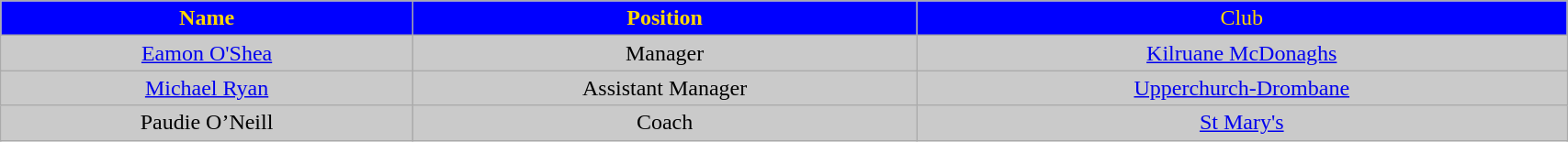<table class="wikitable" width="90%">
<tr style="text-align:center;background:blue;color:gold;">
<td><strong>Name</strong></td>
<td><strong>Position</strong></td>
<td>Club</td>
</tr>
<tr bgcolor=#CACACA>
<td align=center><a href='#'>Eamon O'Shea</a></td>
<td align=center>Manager</td>
<td align=center><a href='#'>Kilruane McDonaghs</a></td>
</tr>
<tr bgcolor=#CACACA>
<td align=center><a href='#'>Michael Ryan</a></td>
<td align=center>Assistant Manager</td>
<td align=center><a href='#'>Upperchurch-Drombane</a></td>
</tr>
<tr bgcolor=#CACACA>
<td align=center>Paudie O’Neill</td>
<td align=center>Coach</td>
<td align=center><a href='#'>St Mary's</a></td>
</tr>
</table>
